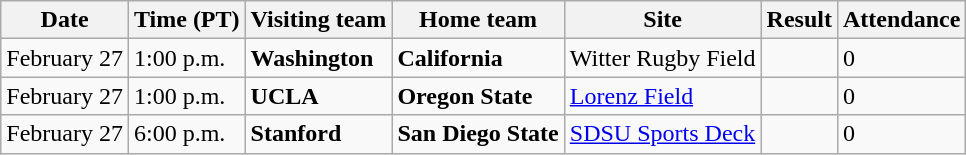<table class="wikitable">
<tr>
<th>Date</th>
<th>Time (PT)</th>
<th>Visiting team</th>
<th>Home team</th>
<th>Site</th>
<th>Result</th>
<th>Attendance</th>
</tr>
<tr>
<td>February 27</td>
<td>1:00 p.m.</td>
<td><strong>Washington</strong></td>
<td><strong>California</strong></td>
<td>Witter Rugby Field</td>
<td></td>
<td>0</td>
</tr>
<tr>
<td>February 27</td>
<td>1:00 p.m.</td>
<td><strong>UCLA</strong></td>
<td><strong>Oregon State</strong></td>
<td><a href='#'>Lorenz Field</a></td>
<td></td>
<td>0</td>
</tr>
<tr>
<td>February 27</td>
<td>6:00 p.m.</td>
<td><strong>Stanford</strong></td>
<td><strong>San Diego State</strong></td>
<td><a href='#'>SDSU Sports Deck</a></td>
<td></td>
<td>0</td>
</tr>
</table>
